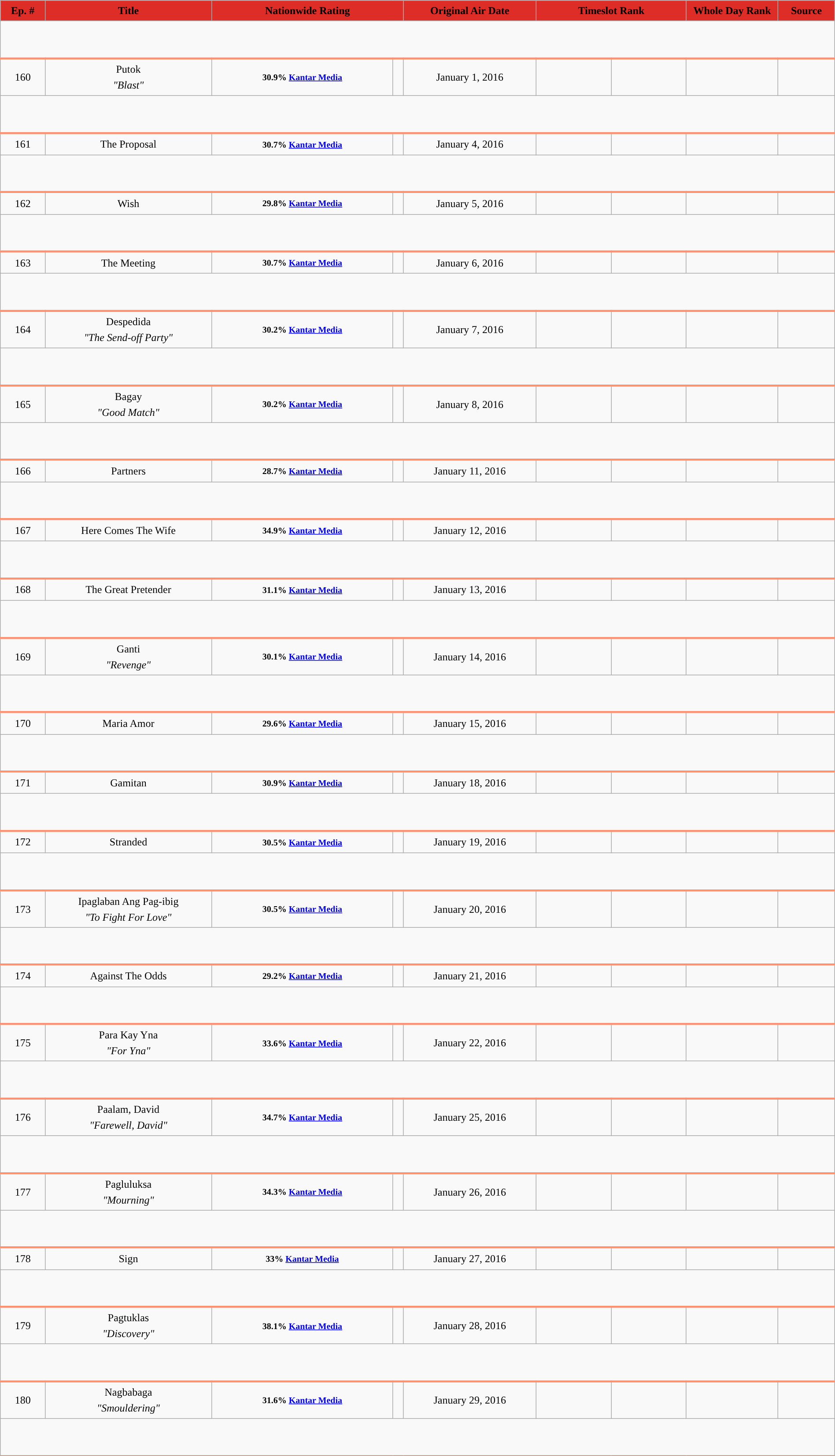<table class="wikitable" style="text-align: center; background:#f9f9f9; line-height:16px; line-height:150%" width="100%">
<tr style="color:black;">
<th style="background:#de2d26;">Ep. #</th>
<th style="background:#de2d26;">Title</th>
<th style="background:#de2d26;" colspan="2" width="23%">Nationwide Rating</th>
<th style="background:#de2d26;">Original Air Date</th>
<th style="background:#de2d26;" colspan="2" width="18%">Timeslot Rank</th>
<th style="background:#de2d26;" width="11%">Whole Day Rank</th>
<th style="background:#de2d26;">Source</th>
</tr>
<tr style="text-align: center">
</tr>
<tr style="text-align: center">
<td colspan = "10" style="text-align: left; border-bottom: 3px solid #fc9272;"><br><br></td>
</tr>
<tr style="text-align: center">
<td>160</td>
<td>Putok <br> <em>"Blast"</em></td>
<td><small><strong>30.9% <a href='#'>Kantar Media</a></strong></small></td>
<td></td>
<td>January 1, 2016</td>
<td></td>
<td></td>
<td></td>
</tr>
<tr style="text-align: center">
<td colspan = "10" style="text-align: left; border-bottom: 3px solid #fc9272;"><br><br></td>
</tr>
<tr style="text-align: center">
<td>161</td>
<td>The Proposal</td>
<td><small><strong>30.7% <a href='#'>Kantar Media</a></strong></small></td>
<td></td>
<td>January 4, 2016</td>
<td></td>
<td></td>
<td></td>
</tr>
<tr style="text-align: center">
<td colspan = "10" style="text-align: left; border-bottom: 3px solid #fc9272;"><br><br></td>
</tr>
<tr style="text-align: center">
<td>162</td>
<td>Wish</td>
<td><small><strong>29.8% <a href='#'>Kantar Media</a></strong></small></td>
<td></td>
<td>January 5, 2016</td>
<td></td>
<td></td>
<td></td>
</tr>
<tr style="text-align: center">
<td colspan = "10" style="text-align: left; border-bottom: 3px solid #fc9272;"><br><br></td>
</tr>
<tr style="text-align: center">
<td>163</td>
<td>The Meeting</td>
<td><small><strong>30.7% <a href='#'>Kantar Media</a></strong></small></td>
<td></td>
<td>January 6, 2016</td>
<td></td>
<td></td>
<td></td>
</tr>
<tr style="text-align: center">
<td colspan = "10" style="text-align: left; border-bottom: 3px solid #fc9272;"><br><br></td>
</tr>
<tr style="text-align: center">
<td>164</td>
<td>Despedida <br> <em>"The Send-off Party"</em></td>
<td><small><strong>30.2% <a href='#'>Kantar Media</a></strong></small></td>
<td></td>
<td>January 7, 2016</td>
<td></td>
<td></td>
<td></td>
</tr>
<tr style="text-align: center">
<td colspan = "10" style="text-align: left; border-bottom: 3px solid #fc9272;"><br><br></td>
</tr>
<tr style="text-align: center">
<td>165</td>
<td>Bagay <br> <em>"Good Match"</em></td>
<td><small><strong>30.2% <a href='#'>Kantar Media</a></strong></small></td>
<td></td>
<td>January 8, 2016</td>
<td></td>
<td></td>
<td></td>
</tr>
<tr style="text-align: center">
<td colspan = "10" style="text-align: left; border-bottom: 3px solid #fc9272;"><br><br></td>
</tr>
<tr style="text-align: center">
<td>166</td>
<td>Partners</td>
<td><small><strong>28.7% <a href='#'>Kantar Media</a></strong></small></td>
<td></td>
<td>January 11, 2016</td>
<td></td>
<td></td>
<td></td>
</tr>
<tr style="text-align: center">
<td colspan = "10" style="text-align: left; border-bottom: 3px solid #fc9272;"><br><br></td>
</tr>
<tr style="text-align: center">
<td>167</td>
<td>Here Comes The Wife</td>
<td><small><strong>34.9% <a href='#'>Kantar Media</a></strong></small></td>
<td></td>
<td>January 12, 2016</td>
<td></td>
<td></td>
<td></td>
</tr>
<tr style="text-align: center">
<td colspan = "10" style="text-align: left; border-bottom: 3px solid #fc9272;"><br><br></td>
</tr>
<tr style="text-align: center">
<td>168</td>
<td>The Great Pretender</td>
<td><small><strong>31.1% <a href='#'>Kantar Media</a></strong></small></td>
<td></td>
<td>January 13, 2016</td>
<td></td>
<td></td>
<td></td>
</tr>
<tr style="text-align: center">
<td colspan = "10" style="text-align: left; border-bottom: 3px solid #fc9272;"><br><br></td>
</tr>
<tr style="text-align: center">
<td>169</td>
<td>Ganti <br> <em>"Revenge"</em></td>
<td><small><strong>30.1% <a href='#'>Kantar Media</a></strong></small></td>
<td></td>
<td>January 14, 2016</td>
<td></td>
<td></td>
<td></td>
</tr>
<tr style="text-align: center">
<td colspan = "10" style="text-align: left; border-bottom: 3px solid #fc9272;"><br><br></td>
</tr>
<tr style="text-align: center">
<td>170</td>
<td>Maria Amor</td>
<td><small><strong>29.6% <a href='#'>Kantar Media</a></strong></small></td>
<td></td>
<td>January 15, 2016</td>
<td></td>
<td></td>
<td></td>
</tr>
<tr style="text-align: center">
<td colspan = "10" style="text-align: left; border-bottom: 3px solid #fc9272;"><br><br></td>
</tr>
<tr style="text-align: center">
<td>171</td>
<td>Gamitan <br></td>
<td><small><strong>30.9% <a href='#'>Kantar Media</a></strong></small></td>
<td></td>
<td>January 18, 2016</td>
<td></td>
<td></td>
<td></td>
</tr>
<tr style="text-align: center">
<td colspan = "10" style="text-align: left; border-bottom: 3px solid #fc9272;"><br><br></td>
</tr>
<tr style="text-align: center">
<td>172</td>
<td>Stranded</td>
<td><small><strong>30.5% <a href='#'>Kantar Media</a></strong></small></td>
<td></td>
<td>January 19, 2016</td>
<td></td>
<td></td>
<td></td>
</tr>
<tr style="text-align: center">
<td colspan = "10" style="text-align: left; border-bottom: 3px solid #fc9272;"><br><br></td>
</tr>
<tr style="text-align: center">
<td>173</td>
<td>Ipaglaban Ang Pag-ibig <br> <em>"To Fight For Love"</em></td>
<td><small><strong>30.5% <a href='#'>Kantar Media</a></strong></small></td>
<td></td>
<td>January 20, 2016</td>
<td></td>
<td></td>
<td></td>
</tr>
<tr style="text-align: center">
<td colspan = "10" style="text-align: left; border-bottom: 3px solid #fc9272;"><br><br></td>
</tr>
<tr style="text-align: center">
<td>174</td>
<td>Against The Odds</td>
<td><small><strong>29.2% <a href='#'>Kantar Media</a></strong></small></td>
<td></td>
<td>January 21, 2016</td>
<td></td>
<td></td>
<td></td>
</tr>
<tr style="text-align: center">
<td colspan = "10" style="text-align: left; border-bottom: 3px solid #fc9272;"><br><br></td>
</tr>
<tr style="text-align: center">
<td>175</td>
<td>Para Kay Yna <br> <em>"For Yna"</em></td>
<td><small><strong>33.6% <a href='#'>Kantar Media</a></strong></small></td>
<td></td>
<td>January 22, 2016</td>
<td></td>
<td></td>
<td></td>
</tr>
<tr style="text-align: center">
<td colspan = "10" style="text-align: left; border-bottom: 3px solid #fc9272;"><br><br></td>
</tr>
<tr style="text-align: center">
<td>176</td>
<td>Paalam, David <br> <em>"Farewell, David"</em></td>
<td><small><strong>34.7% <a href='#'>Kantar Media</a></strong></small></td>
<td></td>
<td>January 25, 2016</td>
<td></td>
<td></td>
<td></td>
</tr>
<tr style="text-align: center">
<td colspan = "10" style="text-align: left; border-bottom: 3px solid #fc9272;"><br><br></td>
</tr>
<tr style="text-align: center">
<td>177</td>
<td>Pagluluksa <br> <em>"Mourning"</em></td>
<td><small><strong>34.3% <a href='#'>Kantar Media</a></strong></small></td>
<td></td>
<td>January 26, 2016</td>
<td></td>
<td></td>
<td></td>
</tr>
<tr style="text-align: center">
<td colspan = "10" style="text-align: left; border-bottom: 3px solid #fc9272;"><br><br></td>
</tr>
<tr style="text-align: center">
<td>178</td>
<td>Sign</td>
<td><small><strong>33% <a href='#'>Kantar Media</a></strong></small></td>
<td></td>
<td>January 27, 2016</td>
<td></td>
<td></td>
<td></td>
</tr>
<tr style="text-align: center">
<td colspan = "10" style="text-align: left; border-bottom: 3px solid #fc9272;"><br><br></td>
</tr>
<tr style="text-align: center">
<td>179</td>
<td>Pagtuklas <br> <em>"Discovery"</em></td>
<td><small><strong>38.1% <a href='#'>Kantar Media</a></strong></small></td>
<td></td>
<td>January 28, 2016</td>
<td></td>
<td></td>
<td></td>
</tr>
<tr style="text-align: center">
<td colspan = "10" style="text-align: left; border-bottom: 3px solid #fc9272;"><br><br></td>
</tr>
<tr style="text-align: center">
<td>180</td>
<td>Nagbabaga <br> <em>"Smouldering"</em></td>
<td><small><strong>31.6% <a href='#'>Kantar Media</a></strong></small></td>
<td></td>
<td>January 29, 2016</td>
<td></td>
<td></td>
<td></td>
</tr>
<tr style="text-align: center">
<td colspan = "10" style="text-align: left; border-bottom: 3px solid #fc9272;"><br><br></td>
</tr>
<tr>
</tr>
</table>
